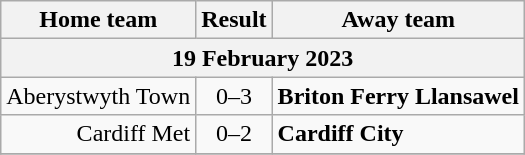<table class="wikitable">
<tr>
<th>Home team</th>
<th>Result</th>
<th>Away team</th>
</tr>
<tr>
<th colspan = 3>19 February 2023</th>
</tr>
<tr>
<td style="text-align:right;">Aberystwyth Town</td>
<td style="text-align:center;">0–3</td>
<td><strong>Briton Ferry Llansawel</strong></td>
</tr>
<tr>
<td style="text-align:right;">Cardiff Met</td>
<td style="text-align:center;">0–2</td>
<td><strong>Cardiff City</strong></td>
</tr>
<tr>
</tr>
</table>
